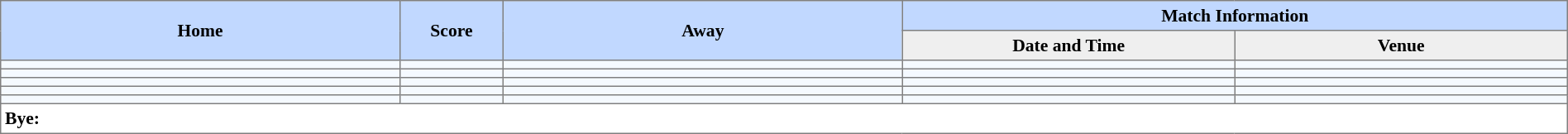<table border=1 style="border-collapse:collapse; font-size:90%; text-align:center;" cellpadding=3 cellspacing=0>
<tr bgcolor=#C1D8FF>
<th rowspan=2 width=12%>Home</th>
<th rowspan=2 width=3%>Score</th>
<th rowspan=2 width=12%>Away</th>
<th colspan=5>Match Information</th>
</tr>
<tr bgcolor=#EFEFEF>
<th width=10%>Date and Time</th>
<th width=10%>Venue</th>
</tr>
<tr bgcolor=#F5FAFF>
<td align="left"></td>
<td></td>
<td align="left"></td>
<td></td>
<td></td>
</tr>
<tr bgcolor=#F5FAFF>
<td align="left"></td>
<td></td>
<td align="left"></td>
<td></td>
<td></td>
</tr>
<tr bgcolor=#F5FAFF>
<td align="left"></td>
<td></td>
<td align="left"></td>
<td></td>
<td></td>
</tr>
<tr bgcolor=#F5FAFF>
<td align="left"></td>
<td></td>
<td align="left"></td>
<td></td>
<td></td>
</tr>
<tr bgcolor=#F5FAFF>
<td align="left"></td>
<td></td>
<td align="left"></td>
<td></td>
<td></td>
</tr>
<tr>
<td colspan="5" style="text-align:left;"><strong>Bye:</strong></td>
</tr>
</table>
